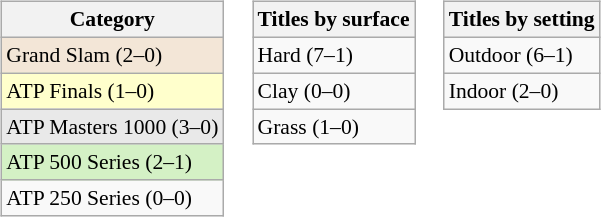<table>
<tr>
<td valign=top><br><table class=wikitable style=font-size:90%>
<tr>
<th>Category</th>
</tr>
<tr style="background:#f3e6d7;">
<td>Grand Slam (2–0)</td>
</tr>
<tr style="background:#ffc;">
<td>ATP Finals (1–0)</td>
</tr>
<tr style="background:#e9e9e9;">
<td>ATP Masters 1000 (3–0)</td>
</tr>
<tr style="background:#d4f1c5;">
<td>ATP 500 Series (2–1)</td>
</tr>
<tr>
<td>ATP 250 Series (0–0)</td>
</tr>
</table>
</td>
<td valign=top><br><table class=wikitable style=font-size:90%>
<tr>
<th>Titles by surface</th>
</tr>
<tr>
<td>Hard (7–1)</td>
</tr>
<tr>
<td>Clay (0–0)</td>
</tr>
<tr>
<td>Grass (1–0)</td>
</tr>
</table>
</td>
<td valign=top><br><table class=wikitable style=font-size:90%>
<tr>
<th>Titles by setting</th>
</tr>
<tr>
<td>Outdoor (6–1)</td>
</tr>
<tr>
<td>Indoor (2–0)</td>
</tr>
</table>
</td>
</tr>
</table>
